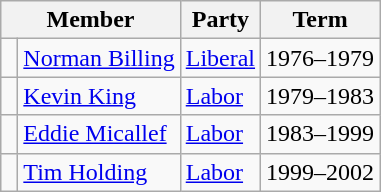<table class="wikitable">
<tr>
<th colspan="2">Member</th>
<th>Party</th>
<th>Term</th>
</tr>
<tr>
<td> </td>
<td><a href='#'>Norman Billing</a></td>
<td><a href='#'>Liberal</a></td>
<td>1976–1979</td>
</tr>
<tr>
<td> </td>
<td><a href='#'>Kevin King</a></td>
<td><a href='#'>Labor</a></td>
<td>1979–1983</td>
</tr>
<tr>
<td> </td>
<td><a href='#'>Eddie Micallef</a></td>
<td><a href='#'>Labor</a></td>
<td>1983–1999</td>
</tr>
<tr>
<td> </td>
<td><a href='#'>Tim Holding</a></td>
<td><a href='#'>Labor</a></td>
<td>1999–2002</td>
</tr>
</table>
